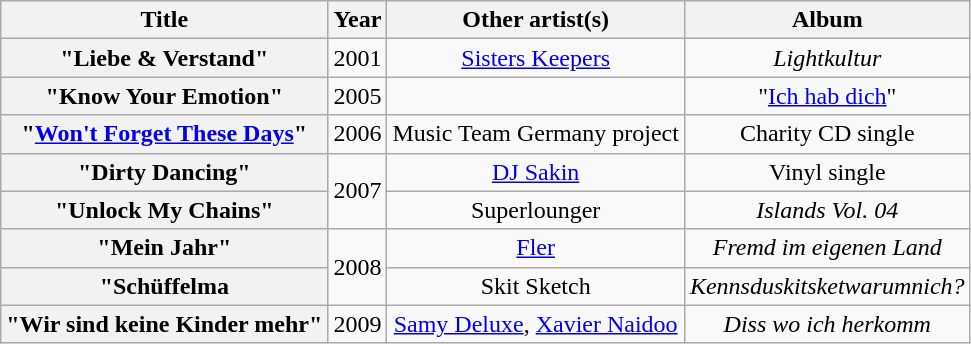<table class="wikitable plainrowheaders" style="text-align:center;">
<tr>
<th scope="col">Title</th>
<th scope="col">Year</th>
<th scope="col">Other artist(s)</th>
<th scope="col">Album</th>
</tr>
<tr>
<th scope="row">"Liebe & Verstand"</th>
<td style="text-align:center;">2001</td>
<td><a href='#'>Sisters Keepers</a></td>
<td><em>Lightkultur</em></td>
</tr>
<tr>
<th scope="row">"Know Your Emotion"</th>
<td style="text-align:center;">2005</td>
<td></td>
<td>"<a href='#'>Ich hab dich</a>"</td>
</tr>
<tr>
<th scope="row">"<a href='#'>Won't Forget These Days</a>"</th>
<td style="text-align:center;">2006</td>
<td>Music Team Germany project</td>
<td>Charity CD single</td>
</tr>
<tr>
<th scope="row">"Dirty Dancing"</th>
<td style="text-align:center;" rowspan="2">2007</td>
<td><a href='#'>DJ Sakin</a></td>
<td>Vinyl single</td>
</tr>
<tr>
<th scope="row">"Unlock My Chains"</th>
<td>Superlounger</td>
<td><em>Islands Vol. 04</em></td>
</tr>
<tr>
<th scope="row">"Mein Jahr"</th>
<td style="text-align:center;" rowspan="2">2008</td>
<td><a href='#'>Fler</a></td>
<td><em>Fremd im eigenen Land</em></td>
</tr>
<tr>
<th scope="row">"Schüffelma</th>
<td>Skit Sketch</td>
<td><em>Kennsduskitsketwarumnich?</em></td>
</tr>
<tr>
<th scope="row">"Wir sind keine Kinder mehr"</th>
<td style="text-align:center;">2009</td>
<td><a href='#'>Samy Deluxe</a>, <a href='#'>Xavier Naidoo</a></td>
<td><em>Diss wo ich herkomm</em></td>
</tr>
</table>
